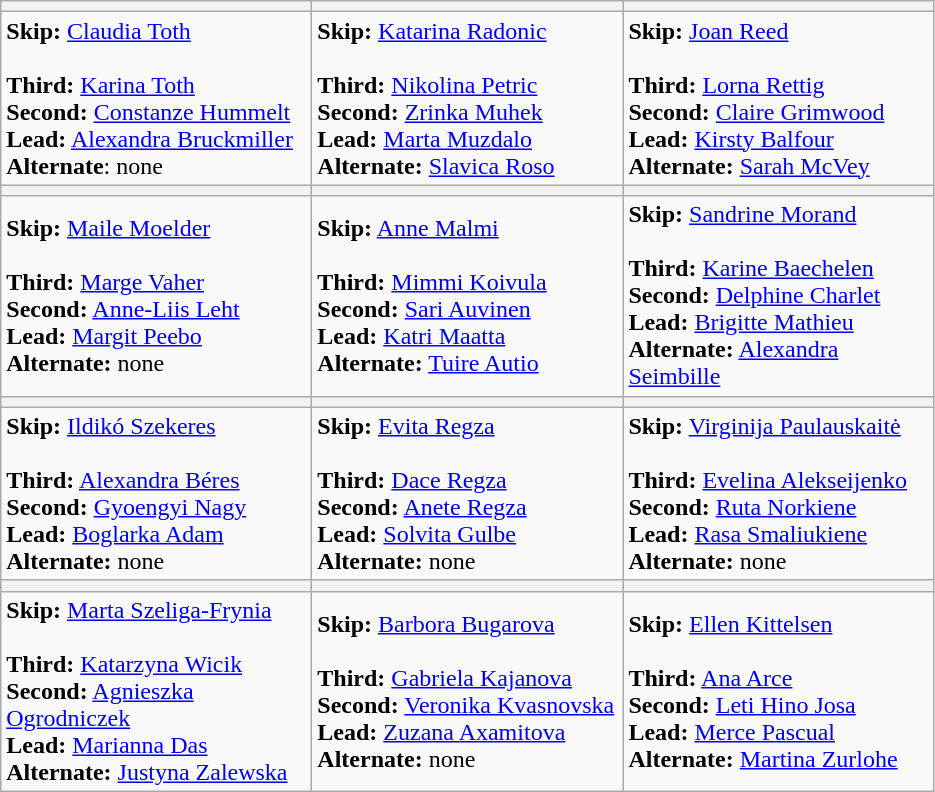<table class="wikitable">
<tr>
<th bgcolor="#efefef" width="200"></th>
<th bgcolor="#efefef" width="200"></th>
<th bgcolor="#efefef" width="200"></th>
</tr>
<tr align=center>
<td align=left><strong>Skip:</strong> <a href='#'>Claudia Toth</a> <br><br><strong>Third:</strong> <a href='#'>Karina Toth</a> <br>
<strong>Second:</strong> <a href='#'>Constanze Hummelt</a> <br>
<strong>Lead:</strong> <a href='#'>Alexandra Bruckmiller</a> <br>
<strong>Alternate</strong>: none</td>
<td align=left><strong>Skip:</strong> <a href='#'>Katarina Radonic</a> <br><br><strong>Third:</strong> <a href='#'>Nikolina Petric</a> <br>
<strong>Second:</strong> <a href='#'>Zrinka Muhek</a> <br>
<strong>Lead:</strong> <a href='#'>Marta Muzdalo</a> <br>
<strong>Alternate:</strong> <a href='#'>Slavica Roso</a></td>
<td align=left><strong>Skip:</strong> <a href='#'>Joan Reed</a> <br><br><strong>Third:</strong> <a href='#'>Lorna Rettig</a> <br>
<strong>Second:</strong> <a href='#'>Claire Grimwood</a> <br>
<strong>Lead:</strong> <a href='#'>Kirsty Balfour</a> <br>
<strong>Alternate:</strong> <a href='#'>Sarah McVey</a></td>
</tr>
<tr>
<th bgcolor="#efefef" width="200"></th>
<th bgcolor="#efefef" width="200"></th>
<th bgcolor="#efefef" width="200"></th>
</tr>
<tr align=center>
<td align=left><strong>Skip:</strong> <a href='#'>Maile Moelder</a> <br><br><strong>Third:</strong> <a href='#'>Marge Vaher</a> <br>
<strong>Second:</strong> <a href='#'>Anne-Liis Leht</a> <br>
<strong>Lead:</strong> <a href='#'>Margit Peebo</a> <br>
<strong>Alternate:</strong> none</td>
<td align=left><strong>Skip:</strong> <a href='#'>Anne Malmi</a> <br><br><strong>Third:</strong> <a href='#'>Mimmi Koivula</a> <br>
<strong>Second:</strong> <a href='#'>Sari Auvinen</a> <br>
<strong>Lead:</strong> <a href='#'>Katri Maatta</a> <br>
<strong>Alternate:</strong> <a href='#'>Tuire Autio</a></td>
<td align=left><strong>Skip:</strong> <a href='#'>Sandrine Morand</a> <br><br><strong>Third:</strong> <a href='#'>Karine Baechelen</a> <br>
<strong>Second:</strong> <a href='#'>Delphine Charlet</a> <br>
<strong>Lead:</strong> <a href='#'>Brigitte Mathieu</a> <br>
<strong>Alternate:</strong> <a href='#'>Alexandra Seimbille</a></td>
</tr>
<tr>
<th bgcolor="#efefef" width="200"></th>
<th bgcolor="#efefef" width="200"></th>
<th bgcolor="#efefef" width="200"></th>
</tr>
<tr align=center>
<td align=left><strong>Skip:</strong> <a href='#'>Ildikó Szekeres</a> <br><br><strong>Third:</strong> <a href='#'>Alexandra Béres</a> <br>
<strong>Second:</strong> <a href='#'>Gyoengyi Nagy</a> <br>
<strong>Lead:</strong> <a href='#'>Boglarka Adam</a> <br>
<strong>Alternate:</strong> none</td>
<td align=left><strong>Skip:</strong> <a href='#'>Evita Regza</a> <br><br><strong>Third:</strong> <a href='#'>Dace Regza</a> <br>
<strong>Second:</strong> <a href='#'>Anete Regza</a> <br>
<strong>Lead:</strong> <a href='#'>Solvita Gulbe</a>  <br>
<strong>Alternate:</strong> none</td>
<td align=left><strong>Skip:</strong> <a href='#'>Virginija Paulauskaitė</a> <br><br><strong>Third:</strong> <a href='#'>Evelina Alekseijenko</a> <br>
<strong>Second:</strong> <a href='#'>Ruta Norkiene</a> <br>
<strong>Lead:</strong> <a href='#'>Rasa Smaliukiene</a> <br>
<strong>Alternate:</strong> none</td>
</tr>
<tr>
<th bgcolor="#efefef" width="200"></th>
<th bgcolor="#efefef" width="200"></th>
<th bgcolor="#efefef" width="200"></th>
</tr>
<tr align=center>
<td align=left><strong>Skip:</strong> <a href='#'>Marta Szeliga-Frynia</a> <br><br><strong>Third:</strong> <a href='#'>Katarzyna Wicik</a> <br>
<strong>Second:</strong> <a href='#'>Agnieszka Ogrodniczek</a> <br>
<strong>Lead:</strong> <a href='#'>Marianna Das</a> <br>
<strong>Alternate:</strong> <a href='#'>Justyna Zalewska</a></td>
<td align=left><strong>Skip:</strong> <a href='#'>Barbora Bugarova</a> <br><br><strong>Third:</strong> <a href='#'>Gabriela Kajanova</a> <br>
<strong>Second:</strong> <a href='#'>Veronika Kvasnovska</a> <br>
<strong>Lead:</strong> <a href='#'>Zuzana Axamitova</a>  <br>
<strong>Alternate:</strong> none</td>
<td align=left><strong>Skip:</strong> <a href='#'>Ellen Kittelsen</a> <br><br><strong>Third:</strong> <a href='#'>Ana Arce</a> <br>
<strong>Second:</strong> <a href='#'>Leti Hino Josa</a> <br>
<strong>Lead:</strong> <a href='#'>Merce Pascual</a> <br>
<strong>Alternate:</strong> <a href='#'>Martina Zurlohe</a></td>
</tr>
</table>
